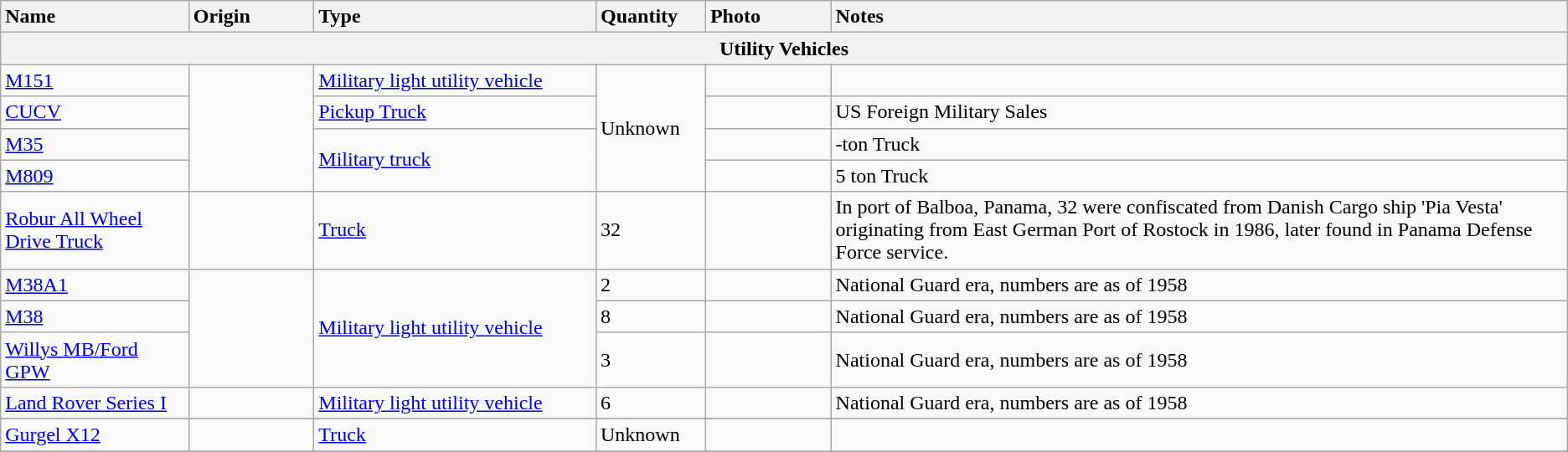<table class="wikitable mw-collapsible">
<tr>
<th style="text-align: left; width:12%;">Name</th>
<th style="text-align: left; width:8%;">Origin</th>
<th style="text-align: left; width:18%;">Type</th>
<th style="text-align: left; width:7%;">Quantity</th>
<th style="text-align: left;width:8%;">Photo</th>
<th style="text-align: left;width:47%;">Notes</th>
</tr>
<tr>
<th style="align: center;" colspan="7">Utility Vehicles</th>
</tr>
<tr>
<td><a href='#'>M151</a></td>
<td rowspan="4"></td>
<td><a href='#'>Military light utility vehicle</a></td>
<td rowspan="4">Unknown</td>
<td></td>
<td></td>
</tr>
<tr>
<td><a href='#'>CUCV</a></td>
<td><a href='#'>Pickup Truck</a></td>
<td></td>
<td> US Foreign Military Sales</td>
</tr>
<tr>
<td><a href='#'>M35</a></td>
<td rowspan="2"><a href='#'>Military truck</a></td>
<td></td>
<td> -ton Truck</td>
</tr>
<tr>
<td><a href='#'>M809</a></td>
<td></td>
<td> 5 ton Truck</td>
</tr>
<tr>
<td><a href='#'>Robur All Wheel Drive Truck</a></td>
<td></td>
<td><a href='#'>Truck</a></td>
<td>32</td>
<td></td>
<td>In port of Balboa, Panama, 32 were confiscated from Danish Cargo ship 'Pia Vesta' originating from East German Port of Rostock in 1986, later found in Panama Defense Force service.</td>
</tr>
<tr>
<td><a href='#'>M38A1</a></td>
<td rowspan="3"></td>
<td rowspan="3"><a href='#'>Military light utility vehicle</a></td>
<td>2</td>
<td></td>
<td> National Guard era, numbers are as of 1958</td>
</tr>
<tr>
<td><a href='#'>M38</a></td>
<td>8</td>
<td></td>
<td> National Guard era, numbers are as of 1958</td>
</tr>
<tr>
<td><a href='#'>Willys MB/Ford GPW</a></td>
<td>3</td>
<td></td>
<td> National Guard era, numbers are as of 1958</td>
</tr>
<tr>
<td><a href='#'>Land Rover Series I</a></td>
<td></td>
<td><a href='#'>Military light utility vehicle</a></td>
<td>6</td>
<td></td>
<td> National Guard era, numbers are as of 1958</td>
</tr>
<tr>
</tr>
<tr>
<td><a href='#'>Gurgel X12</a></td>
<td></td>
<td><a href='#'>Truck</a></td>
<td>Unknown</td>
<td></td>
<td></td>
</tr>
<tr>
</tr>
</table>
